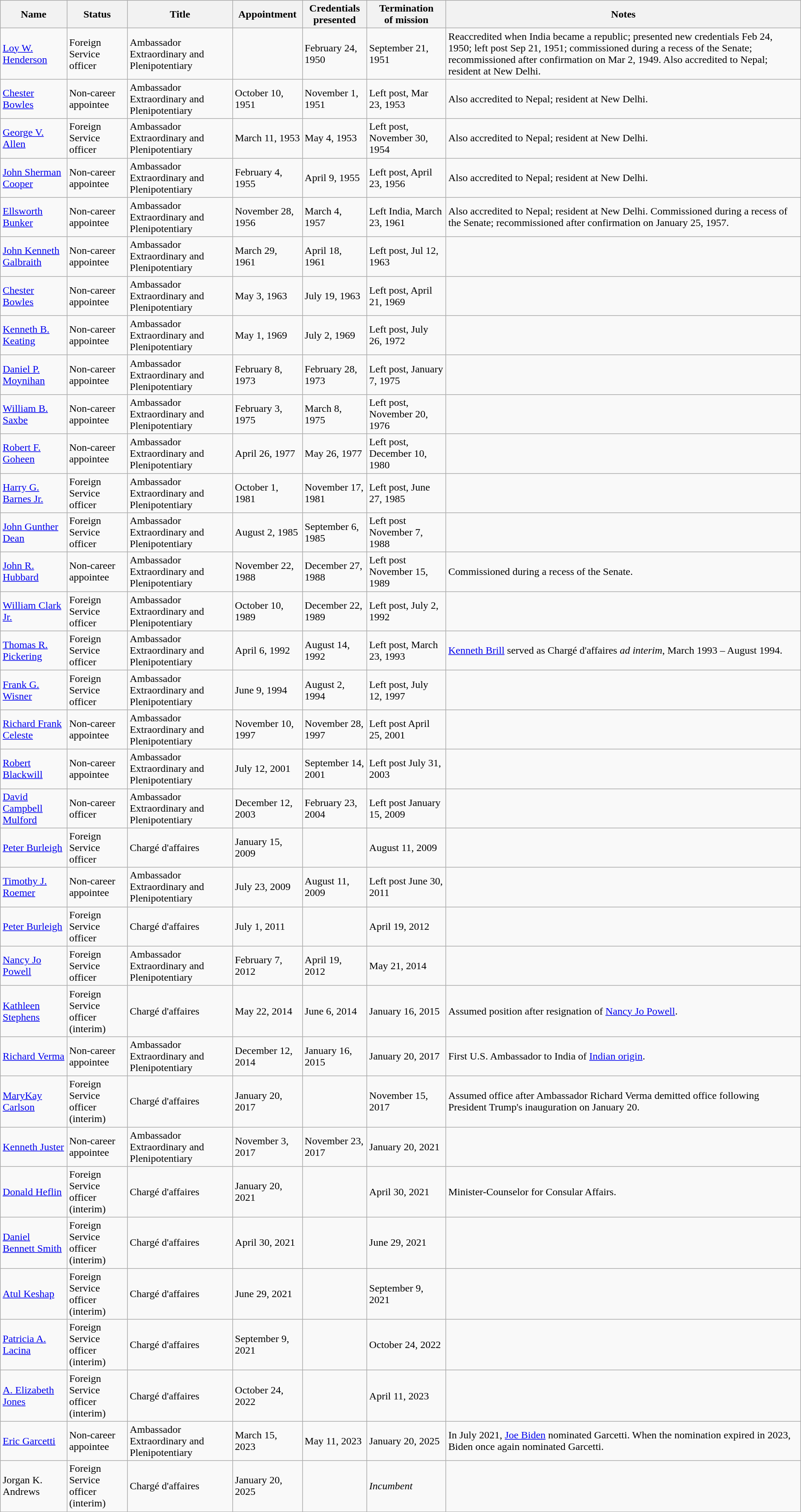<table class="wikitable">
<tr>
<th>Name</th>
<th>Status</th>
<th>Title</th>
<th>Appointment</th>
<th>Credentials<br>presented</th>
<th>Termination<br>of mission</th>
<th>Notes</th>
</tr>
<tr>
<td><a href='#'>Loy W. Henderson</a></td>
<td>Foreign Service officer</td>
<td>Ambassador Extraordinary and Plenipotentiary</td>
<td></td>
<td>February 24, 1950</td>
<td>September 21, 1951</td>
<td>Reaccredited when India became a republic; presented new credentials Feb 24, 1950; left post Sep 21, 1951; commissioned during a recess of the Senate; recommissioned after confirmation on Mar 2, 1949. Also accredited to Nepal; resident at New Delhi.</td>
</tr>
<tr>
<td><a href='#'>Chester Bowles</a></td>
<td>Non-career appointee</td>
<td>Ambassador Extraordinary and Plenipotentiary</td>
<td>October 10, 1951</td>
<td>November 1, 1951</td>
<td>Left post, Mar 23, 1953</td>
<td>Also accredited to Nepal; resident at New Delhi.</td>
</tr>
<tr>
<td><a href='#'>George V. Allen</a></td>
<td>Foreign Service officer</td>
<td>Ambassador Extraordinary and Plenipotentiary</td>
<td>March 11, 1953</td>
<td>May 4, 1953</td>
<td>Left post, November 30, 1954</td>
<td>Also accredited to Nepal; resident at New Delhi.</td>
</tr>
<tr>
<td><a href='#'>John Sherman Cooper</a></td>
<td>Non-career appointee</td>
<td>Ambassador Extraordinary and Plenipotentiary</td>
<td>February 4, 1955</td>
<td>April 9, 1955</td>
<td>Left post, April 23, 1956</td>
<td>Also accredited to Nepal; resident at New Delhi.</td>
</tr>
<tr>
<td><a href='#'>Ellsworth Bunker</a></td>
<td>Non-career appointee</td>
<td>Ambassador Extraordinary and Plenipotentiary</td>
<td>November 28, 1956</td>
<td>March 4, 1957</td>
<td>Left India, March 23, 1961</td>
<td>Also accredited to Nepal; resident at New Delhi. Commissioned during a recess of the Senate; recommissioned after confirmation on January 25, 1957.</td>
</tr>
<tr>
<td><a href='#'>John Kenneth Galbraith</a></td>
<td>Non-career appointee</td>
<td>Ambassador Extraordinary and Plenipotentiary</td>
<td>March 29, 1961</td>
<td>April 18, 1961</td>
<td>Left post, Jul 12, 1963</td>
<td></td>
</tr>
<tr>
<td><a href='#'>Chester Bowles</a></td>
<td>Non-career appointee</td>
<td>Ambassador Extraordinary and Plenipotentiary</td>
<td>May 3, 1963</td>
<td>July 19, 1963</td>
<td>Left post, April 21, 1969</td>
<td></td>
</tr>
<tr>
<td><a href='#'>Kenneth B. Keating</a></td>
<td>Non-career appointee</td>
<td>Ambassador Extraordinary and Plenipotentiary</td>
<td>May 1, 1969</td>
<td>July 2, 1969</td>
<td>Left post, July 26, 1972</td>
<td></td>
</tr>
<tr>
<td><a href='#'>Daniel P. Moynihan</a></td>
<td>Non-career appointee</td>
<td>Ambassador Extraordinary and Plenipotentiary</td>
<td>February 8, 1973</td>
<td>February 28, 1973</td>
<td>Left post, January 7, 1975</td>
<td></td>
</tr>
<tr>
<td><a href='#'>William B. Saxbe</a></td>
<td>Non-career appointee</td>
<td>Ambassador Extraordinary and Plenipotentiary</td>
<td>February 3, 1975</td>
<td>March 8, 1975</td>
<td>Left post, November 20, 1976</td>
<td></td>
</tr>
<tr>
<td><a href='#'>Robert F. Goheen</a></td>
<td>Non-career appointee</td>
<td>Ambassador Extraordinary and Plenipotentiary</td>
<td>April 26, 1977</td>
<td>May 26, 1977</td>
<td>Left post, December 10, 1980</td>
<td></td>
</tr>
<tr>
<td><a href='#'>Harry G. Barnes Jr.</a></td>
<td>Foreign Service officer</td>
<td>Ambassador Extraordinary and Plenipotentiary</td>
<td>October 1, 1981</td>
<td>November 17, 1981</td>
<td>Left post, June 27, 1985</td>
<td></td>
</tr>
<tr>
<td><a href='#'>John Gunther Dean</a></td>
<td>Foreign Service officer</td>
<td>Ambassador Extraordinary and Plenipotentiary</td>
<td>August 2, 1985</td>
<td>September 6, 1985</td>
<td>Left post November 7, 1988</td>
<td></td>
</tr>
<tr>
<td><a href='#'>John R. Hubbard</a></td>
<td>Non-career appointee</td>
<td>Ambassador Extraordinary and Plenipotentiary</td>
<td>November 22, 1988</td>
<td>December 27, 1988</td>
<td>Left post November 15, 1989</td>
<td>Commissioned during a recess of the Senate.</td>
</tr>
<tr>
<td><a href='#'>William Clark Jr.</a></td>
<td>Foreign Service officer</td>
<td>Ambassador Extraordinary and Plenipotentiary</td>
<td>October 10, 1989</td>
<td>December 22, 1989</td>
<td>Left post, July 2, 1992</td>
<td></td>
</tr>
<tr>
<td><a href='#'>Thomas R. Pickering</a></td>
<td>Foreign Service officer</td>
<td>Ambassador Extraordinary and Plenipotentiary</td>
<td>April 6, 1992</td>
<td>August 14, 1992</td>
<td>Left post, March 23, 1993</td>
<td><a href='#'>Kenneth Brill</a> served as Chargé d'affaires <em>ad interim</em>, March 1993 – August 1994.</td>
</tr>
<tr>
<td><a href='#'>Frank G. Wisner</a></td>
<td>Foreign Service officer</td>
<td>Ambassador Extraordinary and Plenipotentiary</td>
<td>June 9, 1994</td>
<td>August 2, 1994</td>
<td>Left post, July 12, 1997</td>
<td></td>
</tr>
<tr>
<td><a href='#'>Richard Frank Celeste</a></td>
<td>Non-career appointee</td>
<td>Ambassador Extraordinary and Plenipotentiary</td>
<td>November 10, 1997</td>
<td>November 28, 1997</td>
<td>Left post April 25, 2001</td>
<td></td>
</tr>
<tr>
<td><a href='#'>Robert Blackwill</a></td>
<td>Non-career appointee</td>
<td>Ambassador Extraordinary and Plenipotentiary</td>
<td>July 12, 2001</td>
<td>September 14, 2001</td>
<td>Left post July 31, 2003</td>
<td></td>
</tr>
<tr>
<td><a href='#'>David Campbell Mulford</a></td>
<td>Non-career officer</td>
<td>Ambassador Extraordinary and Plenipotentiary</td>
<td>December 12, 2003</td>
<td>February 23, 2004</td>
<td>Left post January 15, 2009</td>
<td></td>
</tr>
<tr>
<td><a href='#'>Peter Burleigh</a></td>
<td>Foreign Service officer</td>
<td>Chargé d'affaires</td>
<td>January 15, 2009</td>
<td></td>
<td>August 11, 2009</td>
<td></td>
</tr>
<tr>
<td><a href='#'>Timothy J. Roemer</a></td>
<td>Non-career appointee</td>
<td>Ambassador Extraordinary and Plenipotentiary</td>
<td>July 23, 2009</td>
<td>August 11, 2009</td>
<td>Left post June 30, 2011</td>
<td></td>
</tr>
<tr>
<td><a href='#'>Peter Burleigh</a></td>
<td>Foreign Service officer</td>
<td>Chargé d'affaires</td>
<td>July 1, 2011</td>
<td></td>
<td>April 19, 2012</td>
<td></td>
</tr>
<tr>
<td><a href='#'>Nancy Jo Powell</a></td>
<td>Foreign Service officer</td>
<td>Ambassador Extraordinary and Plenipotentiary</td>
<td>February 7, 2012</td>
<td>April 19, 2012</td>
<td>May 21, 2014</td>
<td></td>
</tr>
<tr>
<td><a href='#'>Kathleen Stephens</a></td>
<td>Foreign Service officer <br>(interim)</td>
<td>Chargé d'affaires</td>
<td>May 22, 2014</td>
<td>June 6, 2014</td>
<td>January 16, 2015</td>
<td>Assumed position after resignation of <a href='#'>Nancy Jo Powell</a>.</td>
</tr>
<tr>
<td><a href='#'>Richard Verma</a></td>
<td>Non-career appointee</td>
<td>Ambassador Extraordinary and Plenipotentiary</td>
<td>December 12, 2014</td>
<td>January 16, 2015</td>
<td>January 20, 2017</td>
<td>First U.S. Ambassador to India of <a href='#'>Indian origin</a>.</td>
</tr>
<tr>
<td><a href='#'>MaryKay Carlson</a></td>
<td>Foreign Service officer <br> (interim)</td>
<td>Chargé d'affaires</td>
<td>January 20, 2017</td>
<td></td>
<td>November 15, 2017</td>
<td>Assumed office after Ambassador Richard Verma demitted office following President Trump's inauguration on January 20.</td>
</tr>
<tr>
<td><a href='#'>Kenneth Juster</a></td>
<td>Non-career appointee</td>
<td>Ambassador Extraordinary and Plenipotentiary</td>
<td>November 3, 2017</td>
<td>November 23, 2017</td>
<td>January 20, 2021</td>
<td></td>
</tr>
<tr>
<td><a href='#'>Donald Heflin</a></td>
<td>Foreign Service officer <br> (interim)</td>
<td>Chargé d'affaires</td>
<td>January 20, 2021</td>
<td></td>
<td>April 30, 2021</td>
<td>Minister-Counselor for Consular Affairs.</td>
</tr>
<tr>
<td><a href='#'>Daniel Bennett Smith</a></td>
<td>Foreign Service officer <br> (interim)</td>
<td>Chargé d'affaires</td>
<td>April 30, 2021</td>
<td></td>
<td>June 29, 2021</td>
<td></td>
</tr>
<tr>
<td><a href='#'>Atul Keshap</a></td>
<td>Foreign Service officer <br> (interim)</td>
<td>Chargé d'affaires</td>
<td>June 29, 2021</td>
<td></td>
<td>September 9, 2021</td>
<td></td>
</tr>
<tr>
<td><a href='#'>Patricia A. Lacina</a></td>
<td>Foreign Service officer <br> (interim)</td>
<td>Chargé d'affaires</td>
<td>September 9, 2021</td>
<td></td>
<td>October 24, 2022</td>
<td></td>
</tr>
<tr>
<td><a href='#'>A. Elizabeth Jones</a></td>
<td>Foreign Service officer <br> (interim)</td>
<td>Chargé d'affaires</td>
<td>October 24, 2022</td>
<td></td>
<td>April 11, 2023</td>
<td></td>
</tr>
<tr>
<td><a href='#'>Eric Garcetti</a></td>
<td>Non-career appointee</td>
<td>Ambassador Extraordinary and Plenipotentiary</td>
<td>March 15, 2023</td>
<td>May 11, 2023</td>
<td>January 20, 2025</td>
<td>In July 2021, <a href='#'>Joe Biden</a> nominated Garcetti. When the nomination expired in 2023, Biden once again nominated Garcetti.</td>
</tr>
<tr>
<td>Jorgan K. Andrews</td>
<td>Foreign Service officer <br> (interim)</td>
<td>Chargé d'affaires</td>
<td>January 20, 2025</td>
<td></td>
<td><em>Incumbent</em></td>
<td></td>
</tr>
</table>
